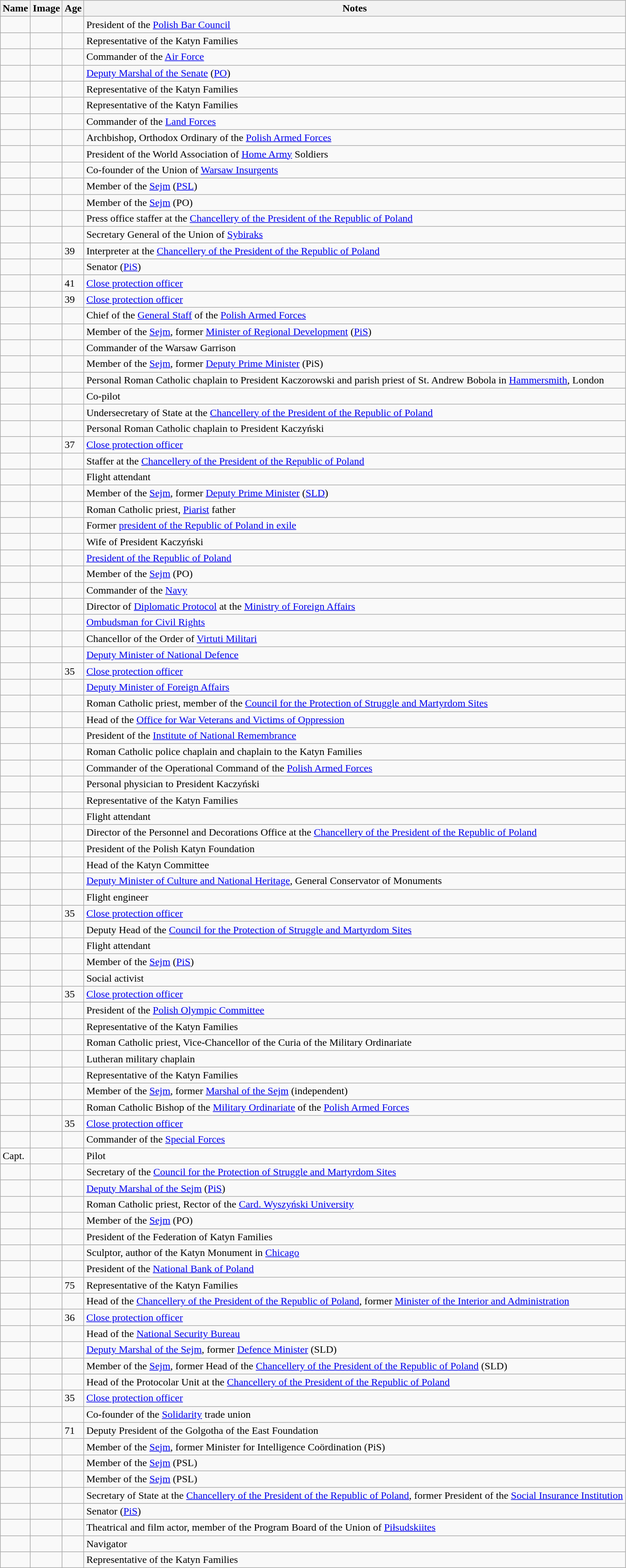<table class="wikitable sortable">
<tr>
<th>Name</th>
<th>Image</th>
<th>Age</th>
<th>Notes</th>
</tr>
<tr>
<td></td>
<td></td>
<td></td>
<td>President of the <a href='#'>Polish Bar Council</a></td>
</tr>
<tr>
<td></td>
<td></td>
<td></td>
<td>Representative of the Katyn Families</td>
</tr>
<tr>
<td></td>
<td></td>
<td></td>
<td>Commander of the <a href='#'>Air Force</a></td>
</tr>
<tr>
<td></td>
<td></td>
<td></td>
<td><a href='#'>Deputy Marshal of the Senate</a> (<a href='#'>PO</a>)</td>
</tr>
<tr>
<td></td>
<td></td>
<td></td>
<td>Representative of the Katyn Families</td>
</tr>
<tr>
<td></td>
<td></td>
<td></td>
<td>Representative of the Katyn Families</td>
</tr>
<tr>
<td></td>
<td></td>
<td></td>
<td>Commander of the <a href='#'>Land Forces</a></td>
</tr>
<tr>
<td></td>
<td></td>
<td></td>
<td>Archbishop, Orthodox Ordinary of the <a href='#'>Polish Armed Forces</a></td>
</tr>
<tr>
<td></td>
<td></td>
<td></td>
<td>President of the World Association of <a href='#'>Home Army</a> Soldiers</td>
</tr>
<tr>
<td></td>
<td></td>
<td></td>
<td>Co-founder of the Union of <a href='#'>Warsaw Insurgents</a></td>
</tr>
<tr>
<td></td>
<td></td>
<td></td>
<td>Member of the <a href='#'>Sejm</a> (<a href='#'>PSL</a>)</td>
</tr>
<tr>
<td></td>
<td></td>
<td></td>
<td>Member of the <a href='#'>Sejm</a> (PO)</td>
</tr>
<tr>
<td></td>
<td></td>
<td></td>
<td>Press office staffer at the <a href='#'>Chancellery of the President of the Republic of Poland</a></td>
</tr>
<tr>
<td></td>
<td></td>
<td></td>
<td>Secretary General of the Union of <a href='#'>Sybiraks</a></td>
</tr>
<tr>
<td></td>
<td></td>
<td>39</td>
<td>Interpreter at the <a href='#'>Chancellery of the President of the Republic of Poland</a></td>
</tr>
<tr>
<td></td>
<td></td>
<td></td>
<td>Senator (<a href='#'>PiS</a>)</td>
</tr>
<tr>
<td></td>
<td></td>
<td>41</td>
<td><a href='#'>Close protection officer</a></td>
</tr>
<tr>
<td></td>
<td></td>
<td>39</td>
<td><a href='#'>Close protection officer</a></td>
</tr>
<tr>
<td></td>
<td></td>
<td></td>
<td>Chief of the <a href='#'>General Staff</a> of the <a href='#'>Polish Armed Forces</a></td>
</tr>
<tr>
<td></td>
<td></td>
<td></td>
<td>Member of the <a href='#'>Sejm</a>, former <a href='#'>Minister of Regional Development</a> (<a href='#'>PiS</a>)</td>
</tr>
<tr>
<td></td>
<td></td>
<td></td>
<td>Commander of the Warsaw Garrison</td>
</tr>
<tr>
<td></td>
<td></td>
<td></td>
<td>Member of the <a href='#'>Sejm</a>, former <a href='#'>Deputy Prime Minister</a> (PiS)</td>
</tr>
<tr>
<td></td>
<td></td>
<td></td>
<td>Personal Roman Catholic chaplain to President Kaczorowski and parish priest of St. Andrew Bobola in <a href='#'>Hammersmith</a>, London</td>
</tr>
<tr>
<td></td>
<td></td>
<td></td>
<td>Co-pilot</td>
</tr>
<tr>
<td></td>
<td></td>
<td></td>
<td>Undersecretary of State at the <a href='#'>Chancellery of the President of the Republic of Poland</a></td>
</tr>
<tr>
<td></td>
<td></td>
<td></td>
<td>Personal Roman Catholic chaplain to President Kaczyński</td>
</tr>
<tr>
<td></td>
<td></td>
<td>37</td>
<td><a href='#'>Close protection officer</a></td>
</tr>
<tr>
<td></td>
<td></td>
<td></td>
<td>Staffer at the <a href='#'>Chancellery of the President of the Republic of Poland</a></td>
</tr>
<tr>
<td></td>
<td></td>
<td></td>
<td>Flight attendant</td>
</tr>
<tr>
<td></td>
<td></td>
<td></td>
<td>Member of the <a href='#'>Sejm</a>, former <a href='#'>Deputy Prime Minister</a> (<a href='#'>SLD</a>)</td>
</tr>
<tr>
<td></td>
<td></td>
<td></td>
<td>Roman Catholic priest, <a href='#'>Piarist</a> father</td>
</tr>
<tr>
<td></td>
<td></td>
<td></td>
<td>Former <a href='#'>president of the Republic of Poland in exile</a></td>
</tr>
<tr>
<td></td>
<td></td>
<td></td>
<td>Wife of President Kaczyński</td>
</tr>
<tr>
<td></td>
<td></td>
<td></td>
<td><a href='#'>President of the Republic of Poland</a></td>
</tr>
<tr>
<td></td>
<td></td>
<td></td>
<td>Member of the <a href='#'>Sejm</a> (PO)</td>
</tr>
<tr>
<td></td>
<td></td>
<td></td>
<td>Commander of the <a href='#'>Navy</a></td>
</tr>
<tr>
<td></td>
<td></td>
<td></td>
<td>Director of <a href='#'>Diplomatic Protocol</a> at the <a href='#'>Ministry of Foreign Affairs</a></td>
</tr>
<tr>
<td></td>
<td></td>
<td></td>
<td><a href='#'>Ombudsman for Civil Rights</a></td>
</tr>
<tr>
<td></td>
<td></td>
<td></td>
<td>Chancellor of the Order of <a href='#'>Virtuti Militari</a></td>
</tr>
<tr>
<td></td>
<td></td>
<td></td>
<td><a href='#'>Deputy Minister of National Defence</a></td>
</tr>
<tr>
<td></td>
<td></td>
<td>35</td>
<td><a href='#'>Close protection officer</a></td>
</tr>
<tr>
<td></td>
<td></td>
<td></td>
<td><a href='#'>Deputy Minister of Foreign Affairs</a></td>
</tr>
<tr>
<td></td>
<td></td>
<td></td>
<td>Roman Catholic priest, member of the <a href='#'>Council for the Protection of Struggle and Martyrdom Sites</a></td>
</tr>
<tr>
<td></td>
<td></td>
<td></td>
<td>Head of the <a href='#'>Office for War Veterans and Victims of Oppression</a></td>
</tr>
<tr>
<td></td>
<td></td>
<td></td>
<td>President of the <a href='#'>Institute of National Remembrance</a></td>
</tr>
<tr>
<td></td>
<td></td>
<td></td>
<td>Roman Catholic police chaplain and chaplain to the Katyn Families</td>
</tr>
<tr>
<td></td>
<td></td>
<td></td>
<td>Commander of the Operational Command of the <a href='#'>Polish Armed Forces</a></td>
</tr>
<tr>
<td></td>
<td></td>
<td></td>
<td>Personal physician to President Kaczyński</td>
</tr>
<tr>
<td></td>
<td></td>
<td></td>
<td>Representative of the Katyn Families</td>
</tr>
<tr>
<td></td>
<td></td>
<td></td>
<td>Flight attendant</td>
</tr>
<tr>
<td></td>
<td></td>
<td></td>
<td>Director of the Personnel and Decorations Office at the <a href='#'>Chancellery of the President of the Republic of Poland</a></td>
</tr>
<tr>
<td></td>
<td></td>
<td></td>
<td>President of the Polish Katyn Foundation</td>
</tr>
<tr>
<td></td>
<td></td>
<td></td>
<td>Head of the Katyn Committee</td>
</tr>
<tr>
<td></td>
<td></td>
<td></td>
<td><a href='#'>Deputy Minister of Culture and National Heritage</a>, General Conservator of Monuments</td>
</tr>
<tr>
<td></td>
<td></td>
<td></td>
<td>Flight engineer</td>
</tr>
<tr>
<td></td>
<td></td>
<td>35</td>
<td><a href='#'>Close protection officer</a></td>
</tr>
<tr>
<td></td>
<td></td>
<td></td>
<td>Deputy Head of the <a href='#'>Council for the Protection of Struggle and Martyrdom Sites</a></td>
</tr>
<tr>
<td></td>
<td></td>
<td></td>
<td>Flight attendant</td>
</tr>
<tr>
<td></td>
<td></td>
<td></td>
<td>Member of the <a href='#'>Sejm</a> (<a href='#'>PiS</a>)</td>
</tr>
<tr>
<td></td>
<td></td>
<td></td>
<td>Social activist</td>
</tr>
<tr>
<td></td>
<td></td>
<td>35</td>
<td><a href='#'>Close protection officer</a></td>
</tr>
<tr>
<td></td>
<td></td>
<td></td>
<td>President of the <a href='#'>Polish Olympic Committee</a></td>
</tr>
<tr>
<td></td>
<td></td>
<td></td>
<td>Representative of the Katyn Families</td>
</tr>
<tr>
<td></td>
<td></td>
<td></td>
<td>Roman Catholic priest, Vice-Chancellor of the Curia of the Military Ordinariate</td>
</tr>
<tr>
<td></td>
<td></td>
<td></td>
<td>Lutheran military chaplain</td>
</tr>
<tr>
<td></td>
<td></td>
<td></td>
<td>Representative of the Katyn Families</td>
</tr>
<tr>
<td></td>
<td></td>
<td></td>
<td>Member of the <a href='#'>Sejm</a>, former <a href='#'>Marshal of the Sejm</a> (independent)</td>
</tr>
<tr>
<td></td>
<td></td>
<td></td>
<td>Roman Catholic Bishop of the <a href='#'>Military Ordinariate</a> of the <a href='#'>Polish Armed Forces</a></td>
</tr>
<tr>
<td></td>
<td></td>
<td>35</td>
<td><a href='#'>Close protection officer</a></td>
</tr>
<tr>
<td></td>
<td></td>
<td></td>
<td>Commander of the <a href='#'>Special Forces</a></td>
</tr>
<tr>
<td>Capt. </td>
<td></td>
<td></td>
<td>Pilot</td>
</tr>
<tr>
<td></td>
<td></td>
<td></td>
<td>Secretary of the <a href='#'>Council for the Protection of Struggle and Martyrdom Sites</a></td>
</tr>
<tr>
<td></td>
<td></td>
<td></td>
<td><a href='#'>Deputy Marshal of the Sejm</a> (<a href='#'>PiS</a>)</td>
</tr>
<tr>
<td></td>
<td></td>
<td></td>
<td>Roman Catholic priest, Rector of the <a href='#'>Card. Wyszyński University</a></td>
</tr>
<tr>
<td></td>
<td></td>
<td></td>
<td>Member of the <a href='#'>Sejm</a> (PO)</td>
</tr>
<tr>
<td></td>
<td></td>
<td></td>
<td>President of the Federation of Katyn Families</td>
</tr>
<tr>
<td></td>
<td></td>
<td></td>
<td>Sculptor, author of the Katyn Monument in <a href='#'>Chicago</a></td>
</tr>
<tr>
<td></td>
<td></td>
<td></td>
<td>President of the <a href='#'>National Bank of Poland</a></td>
</tr>
<tr>
<td></td>
<td></td>
<td>75</td>
<td>Representative of the Katyn Families</td>
</tr>
<tr>
<td></td>
<td></td>
<td></td>
<td>Head of the <a href='#'>Chancellery of the President of the Republic of Poland</a>, former <a href='#'>Minister of the Interior and Administration</a></td>
</tr>
<tr>
<td></td>
<td></td>
<td>36</td>
<td><a href='#'>Close protection officer</a></td>
</tr>
<tr>
<td></td>
<td></td>
<td></td>
<td>Head of the <a href='#'>National Security Bureau</a></td>
</tr>
<tr>
<td></td>
<td></td>
<td></td>
<td><a href='#'>Deputy Marshal of the Sejm</a>, former <a href='#'>Defence Minister</a> (SLD)</td>
</tr>
<tr>
<td></td>
<td></td>
<td></td>
<td>Member of the <a href='#'>Sejm</a>, former Head of the <a href='#'>Chancellery of the President of the Republic of Poland</a> (SLD)</td>
</tr>
<tr>
<td></td>
<td></td>
<td></td>
<td>Head of the Protocolar Unit at the <a href='#'>Chancellery of the President of the Republic of Poland</a></td>
</tr>
<tr>
<td></td>
<td></td>
<td>35</td>
<td><a href='#'>Close protection officer</a></td>
</tr>
<tr>
<td></td>
<td></td>
<td></td>
<td>Co-founder of the <a href='#'>Solidarity</a> trade union</td>
</tr>
<tr>
<td></td>
<td></td>
<td>71</td>
<td>Deputy President of the Golgotha of the East Foundation</td>
</tr>
<tr>
<td></td>
<td></td>
<td></td>
<td>Member of the <a href='#'>Sejm</a>, former Minister for Intelligence Coördination (PiS)</td>
</tr>
<tr>
<td></td>
<td></td>
<td></td>
<td>Member of the <a href='#'>Sejm</a> (PSL)</td>
</tr>
<tr>
<td></td>
<td></td>
<td></td>
<td>Member of the <a href='#'>Sejm</a> (PSL)</td>
</tr>
<tr>
<td></td>
<td></td>
<td></td>
<td>Secretary of State at the <a href='#'>Chancellery of the President of the Republic of Poland</a>, former President of the <a href='#'>Social Insurance Institution</a></td>
</tr>
<tr>
<td></td>
<td></td>
<td></td>
<td>Senator (<a href='#'>PiS</a>)</td>
</tr>
<tr>
<td></td>
<td></td>
<td></td>
<td>Theatrical and film actor, member of the Program Board of the Union of <a href='#'>Piłsudskiites</a></td>
</tr>
<tr>
<td></td>
<td></td>
<td></td>
<td>Navigator</td>
</tr>
<tr>
<td></td>
<td></td>
<td></td>
<td>Representative of the Katyn Families</td>
</tr>
</table>
